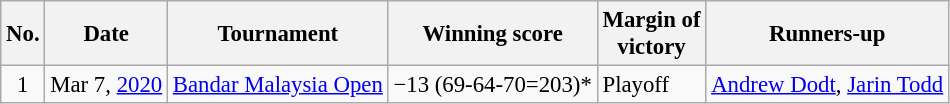<table class="wikitable" style="font-size:95%;">
<tr>
<th>No.</th>
<th>Date</th>
<th>Tournament</th>
<th>Winning score</th>
<th>Margin of<br>victory</th>
<th>Runners-up</th>
</tr>
<tr>
<td align=center>1</td>
<td align=right>Mar 7, <a href='#'>2020</a></td>
<td><a href='#'>Bandar Malaysia Open</a></td>
<td>−13 (69-64-70=203)*</td>
<td>Playoff</td>
<td> <a href='#'>Andrew Dodt</a>,  <a href='#'>Jarin Todd</a></td>
</tr>
</table>
